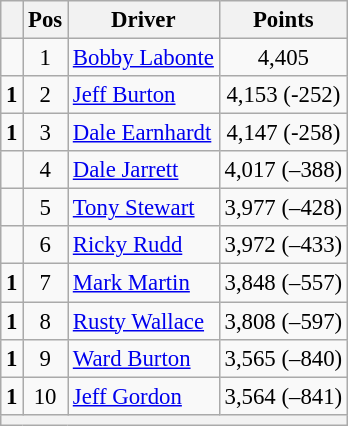<table class="wikitable" style="font-size: 95%;">
<tr>
<th></th>
<th>Pos</th>
<th>Driver</th>
<th>Points</th>
</tr>
<tr>
<td align="left"></td>
<td style="text-align:center;">1</td>
<td><a href='#'>Bobby Labonte</a></td>
<td style="text-align:center;">4,405</td>
</tr>
<tr>
<td align="left">  <strong>1</strong></td>
<td style="text-align:center;">2</td>
<td><a href='#'>Jeff Burton</a></td>
<td style="text-align:center;">4,153 (-252)</td>
</tr>
<tr>
<td align="left">  <strong>1</strong></td>
<td style="text-align:center;">3</td>
<td><a href='#'>Dale Earnhardt</a></td>
<td style="text-align:center;">4,147 (-258)</td>
</tr>
<tr>
<td align="left"></td>
<td style="text-align:center;">4</td>
<td><a href='#'>Dale Jarrett</a></td>
<td style="text-align:center;">4,017 (–388)</td>
</tr>
<tr>
<td align="left"></td>
<td style="text-align:center;">5</td>
<td><a href='#'>Tony Stewart</a></td>
<td style="text-align:center;">3,977 (–428)</td>
</tr>
<tr>
<td align="left"></td>
<td style="text-align:center;">6</td>
<td><a href='#'>Ricky Rudd</a></td>
<td style="text-align:center;">3,972 (–433)</td>
</tr>
<tr>
<td align="left">  <strong>1</strong></td>
<td style="text-align:center;">7</td>
<td><a href='#'>Mark Martin</a></td>
<td style="text-align:center;">3,848 (–557)</td>
</tr>
<tr>
<td align="left">  <strong>1</strong></td>
<td style="text-align:center;">8</td>
<td><a href='#'>Rusty Wallace</a></td>
<td style="text-align:center;">3,808 (–597)</td>
</tr>
<tr>
<td align="left">  <strong>1</strong></td>
<td style="text-align:center;">9</td>
<td><a href='#'>Ward Burton</a></td>
<td style="text-align:center;">3,565 (–840)</td>
</tr>
<tr>
<td align="left">  <strong>1</strong></td>
<td style="text-align:center;">10</td>
<td><a href='#'>Jeff Gordon</a></td>
<td style="text-align:center;">3,564 (–841)</td>
</tr>
<tr class="sortbottom">
<th colspan="9"></th>
</tr>
</table>
